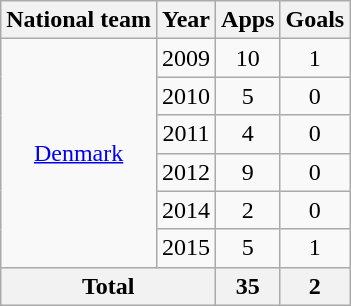<table class=wikitable style=text-align:center>
<tr>
<th>National team</th>
<th>Year</th>
<th>Apps</th>
<th>Goals</th>
</tr>
<tr>
<td rowspan=6><a href='#'>Denmark</a></td>
<td>2009</td>
<td>10</td>
<td>1</td>
</tr>
<tr>
<td>2010</td>
<td>5</td>
<td>0</td>
</tr>
<tr>
<td>2011</td>
<td>4</td>
<td>0</td>
</tr>
<tr>
<td>2012</td>
<td>9</td>
<td>0</td>
</tr>
<tr>
<td>2014</td>
<td>2</td>
<td>0</td>
</tr>
<tr>
<td>2015</td>
<td>5</td>
<td>1</td>
</tr>
<tr>
<th colspan=2>Total</th>
<th>35</th>
<th>2</th>
</tr>
</table>
